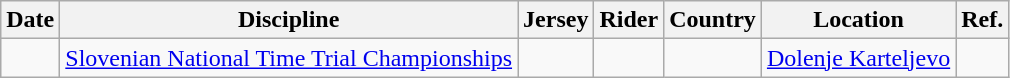<table class="wikitable sortable">
<tr>
<th>Date</th>
<th>Discipline</th>
<th>Jersey</th>
<th>Rider</th>
<th>Country</th>
<th>Location</th>
<th class="unsortable">Ref.</th>
</tr>
<tr>
<td></td>
<td><a href='#'>Slovenian National Time Trial Championships</a></td>
<td align="center"></td>
<td></td>
<td></td>
<td><a href='#'>Dolenje Karteljevo</a></td>
<td align="center"></td>
</tr>
</table>
